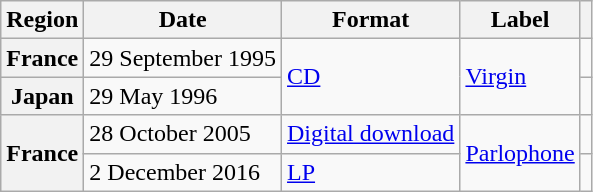<table class="wikitable plainrowheaders">
<tr>
<th scope="col">Region</th>
<th scope="col">Date</th>
<th scope="col">Format</th>
<th scope="col">Label</th>
<th scope="col"></th>
</tr>
<tr>
<th scope="row">France</th>
<td>29 September 1995</td>
<td rowspan="2"><a href='#'>CD</a></td>
<td rowspan="2"><a href='#'>Virgin</a></td>
<td align="center"></td>
</tr>
<tr>
<th scope="row">Japan</th>
<td>29 May 1996</td>
<td align="center"></td>
</tr>
<tr>
<th scope="row" rowspan="2">France</th>
<td>28 October 2005</td>
<td><a href='#'>Digital download</a></td>
<td rowspan="2"><a href='#'>Parlophone</a></td>
<td align="center"></td>
</tr>
<tr>
<td>2 December 2016</td>
<td><a href='#'>LP</a></td>
<td align="center"></td>
</tr>
</table>
